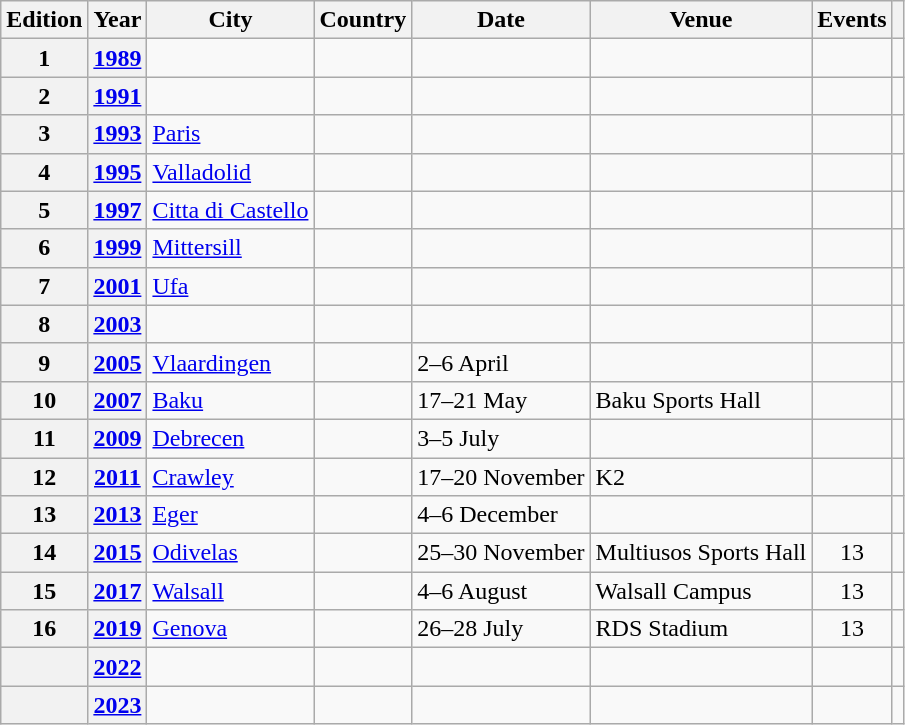<table class="wikitable sortable">
<tr>
<th>Edition</th>
<th>Year</th>
<th>City</th>
<th>Country</th>
<th>Date</th>
<th>Venue</th>
<th>Events</th>
<th></th>
</tr>
<tr>
<th>1</th>
<th><a href='#'>1989</a></th>
<td></td>
<td></td>
<td></td>
<td></td>
<td></td>
<td></td>
</tr>
<tr>
<th>2</th>
<th><a href='#'>1991</a></th>
<td></td>
<td></td>
<td></td>
<td></td>
<td></td>
<td></td>
</tr>
<tr>
<th>3</th>
<th><a href='#'>1993</a></th>
<td><a href='#'>Paris</a></td>
<td></td>
<td></td>
<td></td>
<td></td>
<td></td>
</tr>
<tr>
<th>4</th>
<th><a href='#'>1995</a></th>
<td><a href='#'>Valladolid</a></td>
<td></td>
<td></td>
<td></td>
<td></td>
<td></td>
</tr>
<tr>
<th>5</th>
<th><a href='#'>1997</a></th>
<td><a href='#'>Citta di Castello</a></td>
<td></td>
<td></td>
<td></td>
<td></td>
<td></td>
</tr>
<tr>
<th>6</th>
<th><a href='#'>1999</a></th>
<td><a href='#'>Mittersill</a></td>
<td></td>
<td></td>
<td></td>
<td></td>
<td></td>
</tr>
<tr>
<th>7</th>
<th><a href='#'>2001</a></th>
<td><a href='#'>Ufa</a></td>
<td></td>
<td></td>
<td></td>
<td></td>
<td></td>
</tr>
<tr>
<th>8</th>
<th><a href='#'>2003</a></th>
<td></td>
<td></td>
<td></td>
<td></td>
<td></td>
<td></td>
</tr>
<tr>
<th>9</th>
<th><a href='#'>2005</a></th>
<td><a href='#'>Vlaardingen</a></td>
<td></td>
<td>2–6 April</td>
<td></td>
<td></td>
<td></td>
</tr>
<tr>
<th>10</th>
<th><a href='#'>2007</a></th>
<td><a href='#'>Baku</a></td>
<td></td>
<td>17–21 May</td>
<td>Baku Sports Hall</td>
<td></td>
<td></td>
</tr>
<tr>
<th>11</th>
<th><a href='#'>2009</a></th>
<td><a href='#'>Debrecen</a></td>
<td></td>
<td>3–5 July</td>
<td></td>
<td></td>
<td></td>
</tr>
<tr>
<th>12</th>
<th><a href='#'>2011</a></th>
<td><a href='#'>Crawley</a></td>
<td></td>
<td>17–20 November</td>
<td>K2</td>
<td></td>
<td></td>
</tr>
<tr>
<th>13</th>
<th><a href='#'>2013</a></th>
<td><a href='#'>Eger</a></td>
<td></td>
<td>4–6 December</td>
<td></td>
<td></td>
<td></td>
</tr>
<tr>
<th>14</th>
<th><a href='#'>2015</a></th>
<td><a href='#'>Odivelas</a></td>
<td></td>
<td>25–30 November</td>
<td>Multiusos Sports Hall</td>
<td align=center>13</td>
<td></td>
</tr>
<tr>
<th>15</th>
<th><a href='#'>2017</a></th>
<td><a href='#'>Walsall</a></td>
<td></td>
<td>4–6 August</td>
<td>Walsall Campus</td>
<td align=center>13</td>
<td></td>
</tr>
<tr>
<th>16</th>
<th><a href='#'>2019</a></th>
<td><a href='#'>Genova</a></td>
<td></td>
<td>26–28 July</td>
<td>RDS Stadium</td>
<td align=center>13</td>
<td></td>
</tr>
<tr>
<th></th>
<th><a href='#'>2022</a></th>
<td></td>
<td></td>
<td></td>
<td></td>
<td></td>
<td></td>
</tr>
<tr>
<th></th>
<th><a href='#'>2023</a></th>
<td></td>
<td></td>
<td></td>
<td></td>
<td></td>
<td></td>
</tr>
</table>
